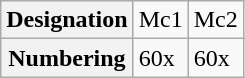<table class="wikitable">
<tr>
<th>Designation</th>
<td>Mc1</td>
<td>Mc2</td>
</tr>
<tr>
<th>Numbering</th>
<td>60x</td>
<td>60x</td>
</tr>
</table>
